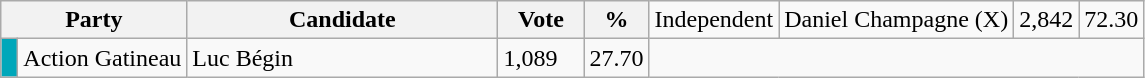<table class="wikitable">
<tr>
<th bgcolor="#DDDDFF" width="100px" colspan="2">Party</th>
<th bgcolor="#DDDDFF" width="200px">Candidate</th>
<th bgcolor="#DDDDFF" width="50px">Vote</th>
<th bgcolor="#DDDDFF" width="30px">%<br></th>
<td>Independent</td>
<td>Daniel Champagne (X)</td>
<td>2,842</td>
<td>72.30</td>
</tr>
<tr>
<td bgcolor=#00a7ba> </td>
<td>Action Gatineau</td>
<td>Luc Bégin</td>
<td>1,089</td>
<td>27.70</td>
</tr>
</table>
